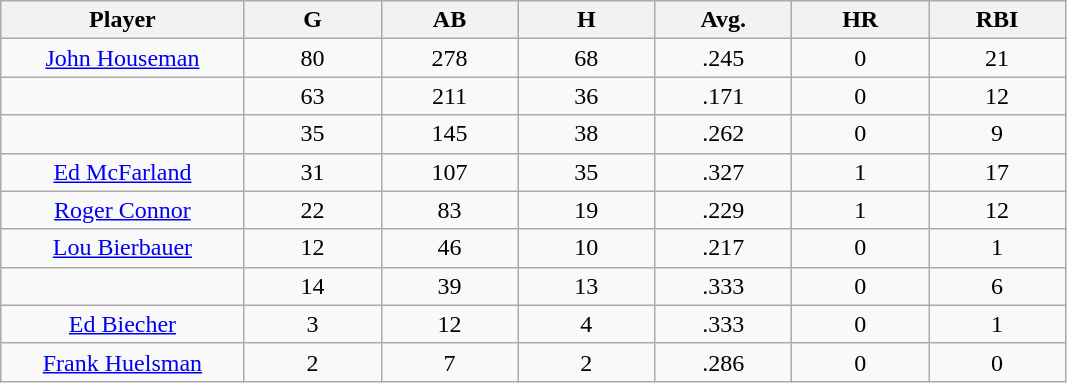<table class="wikitable sortable">
<tr>
<th bgcolor="#DDDDFF" width="16%">Player</th>
<th bgcolor="#DDDDFF" width="9%">G</th>
<th bgcolor="#DDDDFF" width="9%">AB</th>
<th bgcolor="#DDDDFF" width="9%">H</th>
<th bgcolor="#DDDDFF" width="9%">Avg.</th>
<th bgcolor="#DDDDFF" width="9%">HR</th>
<th bgcolor="#DDDDFF" width="9%">RBI</th>
</tr>
<tr align="center">
<td><a href='#'>John Houseman</a></td>
<td>80</td>
<td>278</td>
<td>68</td>
<td>.245</td>
<td>0</td>
<td>21</td>
</tr>
<tr align=center>
<td></td>
<td>63</td>
<td>211</td>
<td>36</td>
<td>.171</td>
<td>0</td>
<td>12</td>
</tr>
<tr align="center">
<td></td>
<td>35</td>
<td>145</td>
<td>38</td>
<td>.262</td>
<td>0</td>
<td>9</td>
</tr>
<tr align="center">
<td><a href='#'>Ed McFarland</a></td>
<td>31</td>
<td>107</td>
<td>35</td>
<td>.327</td>
<td>1</td>
<td>17</td>
</tr>
<tr align=center>
<td><a href='#'>Roger Connor</a></td>
<td>22</td>
<td>83</td>
<td>19</td>
<td>.229</td>
<td>1</td>
<td>12</td>
</tr>
<tr align=center>
<td><a href='#'>Lou Bierbauer</a></td>
<td>12</td>
<td>46</td>
<td>10</td>
<td>.217</td>
<td>0</td>
<td>1</td>
</tr>
<tr align=center>
<td></td>
<td>14</td>
<td>39</td>
<td>13</td>
<td>.333</td>
<td>0</td>
<td>6</td>
</tr>
<tr align="center">
<td><a href='#'>Ed Biecher</a></td>
<td>3</td>
<td>12</td>
<td>4</td>
<td>.333</td>
<td>0</td>
<td>1</td>
</tr>
<tr align=center>
<td><a href='#'>Frank Huelsman</a></td>
<td>2</td>
<td>7</td>
<td>2</td>
<td>.286</td>
<td>0</td>
<td>0</td>
</tr>
</table>
